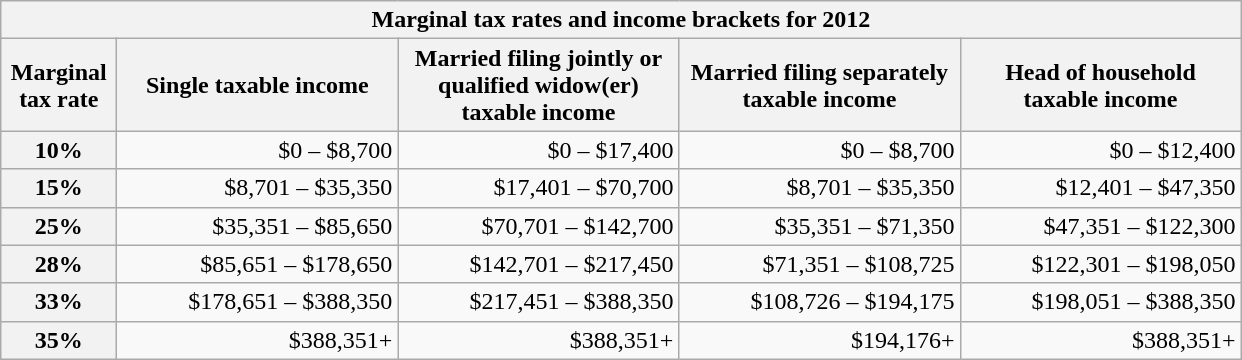<table class="wikitable collapsible collapsed" style="text-align:right" style="margin:0 0 1em 1em; font-size: 90%">
<tr>
<th colspan=5>Marginal tax rates and income brackets for 2012</th>
</tr>
<tr>
<th width=70>Marginal tax rate</th>
<th width=180>Single taxable income</th>
<th width=180>Married filing jointly or qualified widow(er) taxable income</th>
<th width=180>Married filing separately taxable income</th>
<th width=180>Head of household taxable income</th>
</tr>
<tr>
<th>10%</th>
<td>$0 – $8,700</td>
<td>$0 – $17,400</td>
<td>$0 – $8,700</td>
<td>$0 – $12,400</td>
</tr>
<tr>
<th>15%</th>
<td>$8,701 – $35,350</td>
<td>$17,401 – $70,700</td>
<td>$8,701 – $35,350</td>
<td>$12,401 – $47,350</td>
</tr>
<tr>
<th>25%</th>
<td>$35,351 – $85,650</td>
<td>$70,701 – $142,700</td>
<td>$35,351 – $71,350</td>
<td>$47,351 – $122,300</td>
</tr>
<tr>
<th>28%</th>
<td>$85,651 – $178,650</td>
<td>$142,701 – $217,450</td>
<td>$71,351 – $108,725</td>
<td>$122,301 – $198,050</td>
</tr>
<tr>
<th>33%</th>
<td>$178,651 – $388,350</td>
<td>$217,451 – $388,350</td>
<td>$108,726 – $194,175</td>
<td>$198,051 – $388,350</td>
</tr>
<tr>
<th>35%</th>
<td>$388,351+</td>
<td>$388,351+</td>
<td>$194,176+</td>
<td>$388,351+</td>
</tr>
</table>
